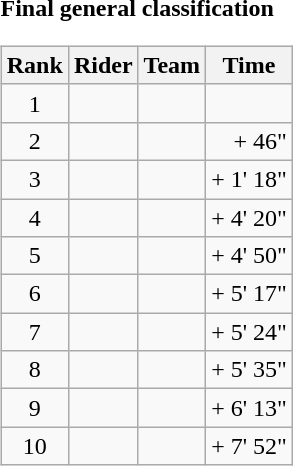<table>
<tr>
<td><strong>Final general classification</strong><br><table class="wikitable">
<tr>
<th scope="col">Rank</th>
<th scope="col">Rider</th>
<th scope="col">Team</th>
<th scope="col">Time</th>
</tr>
<tr>
<td style="text-align:center;">1</td>
<td></td>
<td></td>
<td style="text-align:right;"></td>
</tr>
<tr>
<td style="text-align:center;">2</td>
<td></td>
<td></td>
<td style="text-align:right;">+ 46"</td>
</tr>
<tr>
<td style="text-align:center;">3</td>
<td></td>
<td></td>
<td style="text-align:right;">+ 1' 18"</td>
</tr>
<tr>
<td style="text-align:center;">4</td>
<td></td>
<td></td>
<td style="text-align:right;">+ 4' 20"</td>
</tr>
<tr>
<td style="text-align:center;">5</td>
<td></td>
<td></td>
<td style="text-align:right;">+ 4' 50"</td>
</tr>
<tr>
<td style="text-align:center;">6</td>
<td></td>
<td></td>
<td style="text-align:right;">+ 5' 17"</td>
</tr>
<tr>
<td style="text-align:center;">7</td>
<td></td>
<td></td>
<td style="text-align:right;">+ 5' 24"</td>
</tr>
<tr>
<td style="text-align:center;">8</td>
<td></td>
<td></td>
<td style="text-align:right;">+ 5' 35"</td>
</tr>
<tr>
<td style="text-align:center;">9</td>
<td></td>
<td></td>
<td style="text-align:right;">+ 6' 13"</td>
</tr>
<tr>
<td style="text-align:center;">10</td>
<td></td>
<td></td>
<td style="text-align:right;">+ 7' 52"</td>
</tr>
</table>
</td>
</tr>
</table>
